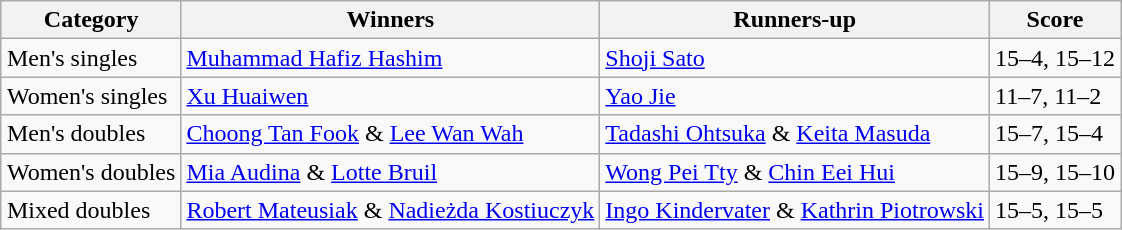<table class=wikitable style="margin:auto">
<tr>
<th>Category</th>
<th>Winners</th>
<th>Runners-up</th>
<th>Score</th>
</tr>
<tr>
<td>Men's singles</td>
<td> <a href='#'>Muhammad Hafiz Hashim</a></td>
<td> <a href='#'>Shoji Sato</a></td>
<td>15–4, 15–12</td>
</tr>
<tr>
<td>Women's singles</td>
<td> <a href='#'>Xu Huaiwen</a></td>
<td> <a href='#'>Yao Jie</a></td>
<td>11–7, 11–2</td>
</tr>
<tr>
<td>Men's doubles</td>
<td> <a href='#'>Choong Tan Fook</a> & <a href='#'>Lee Wan Wah</a></td>
<td> <a href='#'>Tadashi Ohtsuka</a> & <a href='#'>Keita Masuda</a></td>
<td>15–7, 15–4</td>
</tr>
<tr>
<td>Women's doubles</td>
<td> <a href='#'>Mia Audina</a> & <a href='#'>Lotte Bruil</a></td>
<td> <a href='#'>Wong Pei Tty</a> & <a href='#'>Chin Eei Hui</a></td>
<td>15–9, 15–10</td>
</tr>
<tr>
<td>Mixed doubles</td>
<td> <a href='#'>Robert Mateusiak</a> & <a href='#'>Nadieżda Kostiuczyk</a></td>
<td> <a href='#'>Ingo Kindervater</a> & <a href='#'>Kathrin Piotrowski</a></td>
<td>15–5, 15–5</td>
</tr>
</table>
